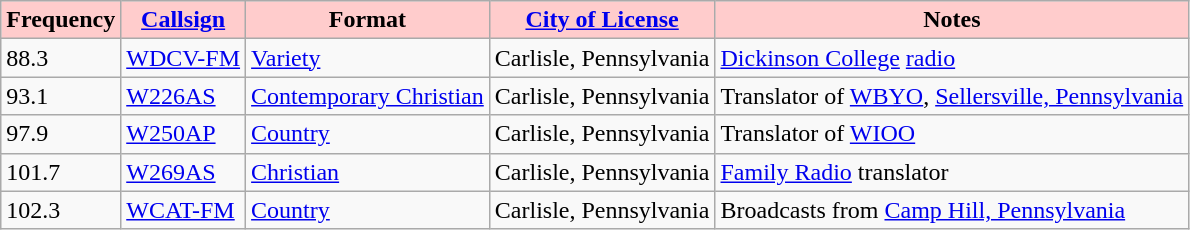<table class="wikitable">
<tr>
<th style="background:#fcc;">Frequency</th>
<th style="background:#fcc;"><a href='#'>Callsign</a></th>
<th style="background:#fcc;">Format</th>
<th style="background:#fcc;"><a href='#'>City of License</a></th>
<th style="background:#fcc;">Notes</th>
</tr>
<tr>
<td>88.3</td>
<td><a href='#'>WDCV-FM</a></td>
<td><a href='#'>Variety</a></td>
<td>Carlisle, Pennsylvania</td>
<td><a href='#'>Dickinson College</a> <a href='#'>radio</a></td>
</tr>
<tr>
<td>93.1</td>
<td><a href='#'>W226AS</a></td>
<td><a href='#'>Contemporary Christian</a></td>
<td>Carlisle, Pennsylvania</td>
<td>Translator of <a href='#'>WBYO</a>, <a href='#'>Sellersville, Pennsylvania</a></td>
</tr>
<tr>
<td>97.9</td>
<td><a href='#'>W250AP</a></td>
<td><a href='#'>Country</a></td>
<td>Carlisle, Pennsylvania</td>
<td>Translator of <a href='#'>WIOO</a></td>
</tr>
<tr>
<td>101.7</td>
<td><a href='#'>W269AS</a></td>
<td><a href='#'>Christian</a></td>
<td>Carlisle, Pennsylvania</td>
<td><a href='#'>Family Radio</a> translator</td>
</tr>
<tr>
<td>102.3</td>
<td><a href='#'>WCAT-FM</a></td>
<td><a href='#'>Country</a></td>
<td>Carlisle, Pennsylvania</td>
<td>Broadcasts from <a href='#'>Camp Hill, Pennsylvania</a></td>
</tr>
</table>
